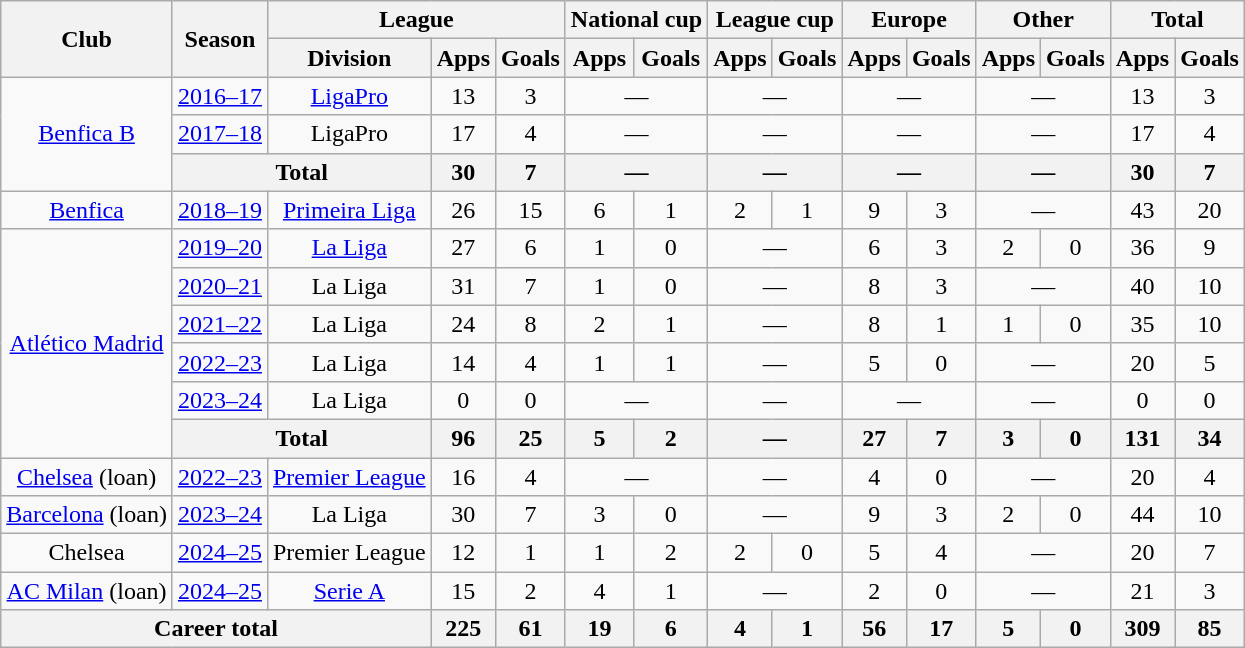<table class="wikitable" style="text-align: center;">
<tr>
<th rowspan="2">Club</th>
<th rowspan="2">Season</th>
<th colspan="3">League</th>
<th colspan="2">National cup</th>
<th colspan="2">League cup</th>
<th colspan="2">Europe</th>
<th colspan="2">Other</th>
<th colspan="2">Total</th>
</tr>
<tr>
<th>Division</th>
<th>Apps</th>
<th>Goals</th>
<th>Apps</th>
<th>Goals</th>
<th>Apps</th>
<th>Goals</th>
<th>Apps</th>
<th>Goals</th>
<th>Apps</th>
<th>Goals</th>
<th>Apps</th>
<th>Goals</th>
</tr>
<tr>
<td rowspan="3"><a href='#'>Benfica B</a></td>
<td><a href='#'>2016–17</a></td>
<td><a href='#'>LigaPro</a></td>
<td>13</td>
<td>3</td>
<td colspan="2">—</td>
<td colspan="2">—</td>
<td colspan="2">—</td>
<td colspan="2">—</td>
<td>13</td>
<td>3</td>
</tr>
<tr>
<td><a href='#'>2017–18</a></td>
<td>LigaPro</td>
<td>17</td>
<td>4</td>
<td colspan="2">—</td>
<td colspan="2">—</td>
<td colspan="2">—</td>
<td colspan="2">—</td>
<td>17</td>
<td>4</td>
</tr>
<tr>
<th colspan="2">Total</th>
<th>30</th>
<th>7</th>
<th colspan="2">—</th>
<th colspan="2">—</th>
<th colspan="2">—</th>
<th colspan="2">—</th>
<th>30</th>
<th>7</th>
</tr>
<tr>
<td><a href='#'>Benfica</a></td>
<td><a href='#'>2018–19</a></td>
<td><a href='#'>Primeira Liga</a></td>
<td>26</td>
<td>15</td>
<td>6</td>
<td>1</td>
<td>2</td>
<td>1</td>
<td>9</td>
<td>3</td>
<td colspan="2">—</td>
<td>43</td>
<td>20</td>
</tr>
<tr>
<td rowspan="6"><a href='#'>Atlético Madrid</a></td>
<td><a href='#'>2019–20</a></td>
<td><a href='#'>La Liga</a></td>
<td>27</td>
<td>6</td>
<td>1</td>
<td>0</td>
<td colspan="2">—</td>
<td>6</td>
<td>3</td>
<td>2</td>
<td>0</td>
<td>36</td>
<td>9</td>
</tr>
<tr>
<td><a href='#'>2020–21</a></td>
<td>La Liga</td>
<td>31</td>
<td>7</td>
<td>1</td>
<td>0</td>
<td colspan="2">—</td>
<td>8</td>
<td>3</td>
<td colspan="2">—</td>
<td>40</td>
<td>10</td>
</tr>
<tr>
<td><a href='#'>2021–22</a></td>
<td>La Liga</td>
<td>24</td>
<td>8</td>
<td>2</td>
<td>1</td>
<td colspan="2">—</td>
<td>8</td>
<td>1</td>
<td>1</td>
<td>0</td>
<td>35</td>
<td>10</td>
</tr>
<tr>
<td><a href='#'>2022–23</a></td>
<td>La Liga</td>
<td>14</td>
<td>4</td>
<td>1</td>
<td>1</td>
<td colspan="2">—</td>
<td>5</td>
<td>0</td>
<td colspan="2">—</td>
<td>20</td>
<td>5</td>
</tr>
<tr>
<td><a href='#'>2023–24</a></td>
<td>La Liga</td>
<td>0</td>
<td>0</td>
<td colspan="2">—</td>
<td colspan="2">—</td>
<td colspan="2">—</td>
<td colspan="2">—</td>
<td>0</td>
<td>0</td>
</tr>
<tr>
<th colspan="2">Total</th>
<th>96</th>
<th>25</th>
<th>5</th>
<th>2</th>
<th colspan="2">—</th>
<th>27</th>
<th>7</th>
<th>3</th>
<th>0</th>
<th>131</th>
<th>34</th>
</tr>
<tr>
<td><a href='#'>Chelsea</a> (loan)</td>
<td><a href='#'>2022–23</a></td>
<td><a href='#'>Premier League</a></td>
<td>16</td>
<td>4</td>
<td colspan="2">—</td>
<td colspan="2">—</td>
<td>4</td>
<td>0</td>
<td colspan="2">—</td>
<td>20</td>
<td>4</td>
</tr>
<tr>
<td><a href='#'>Barcelona</a> (loan)</td>
<td><a href='#'>2023–24</a></td>
<td>La Liga</td>
<td>30</td>
<td>7</td>
<td>3</td>
<td>0</td>
<td colspan="2">—</td>
<td>9</td>
<td>3</td>
<td>2</td>
<td>0</td>
<td>44</td>
<td>10</td>
</tr>
<tr>
<td>Chelsea</td>
<td><a href='#'>2024–25</a></td>
<td>Premier League</td>
<td>12</td>
<td>1</td>
<td>1</td>
<td>2</td>
<td>2</td>
<td>0</td>
<td>5</td>
<td>4</td>
<td colspan="2">—</td>
<td>20</td>
<td>7</td>
</tr>
<tr>
<td><a href='#'>AC Milan</a> (loan)</td>
<td><a href='#'>2024–25</a></td>
<td><a href='#'>Serie A</a></td>
<td>15</td>
<td>2</td>
<td>4</td>
<td>1</td>
<td colspan="2">—</td>
<td>2</td>
<td>0</td>
<td colspan="2">—</td>
<td>21</td>
<td>3</td>
</tr>
<tr>
<th colspan="3">Career total</th>
<th>225</th>
<th>61</th>
<th>19</th>
<th>6</th>
<th>4</th>
<th>1</th>
<th>56</th>
<th>17</th>
<th>5</th>
<th>0</th>
<th>309</th>
<th>85</th>
</tr>
</table>
